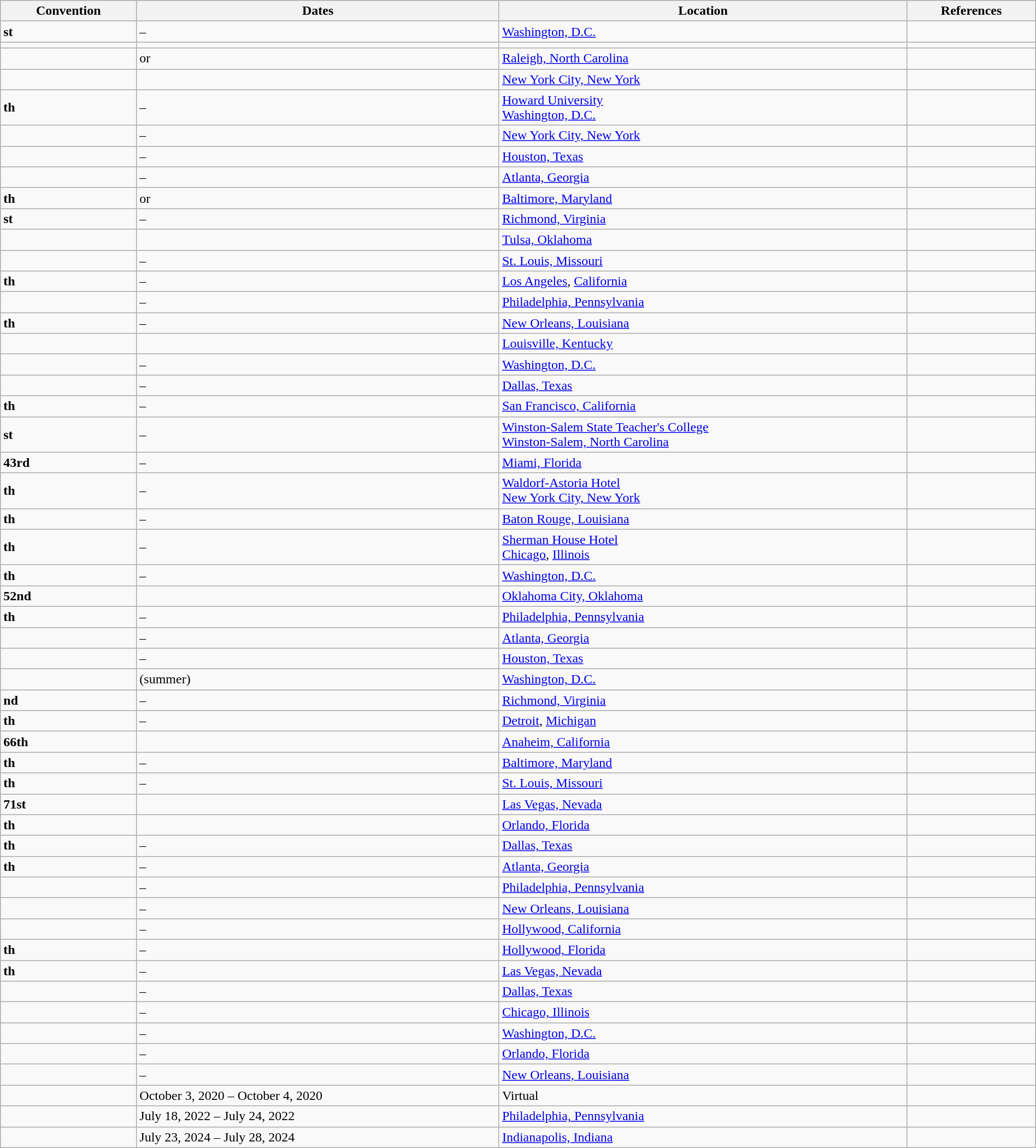<table class="wikitable sortable" style="width:100%;">
<tr>
<th>Convention</th>
<th>Dates</th>
<th>Location</th>
<th>References</th>
</tr>
<tr>
<td><strong>st</strong></td>
<td> – </td>
<td><a href='#'>Washington, D.C.</a></td>
<td></td>
</tr>
<tr>
<td></td>
<td></td>
<td></td>
<td></td>
</tr>
<tr>
<td></td>
<td> or </td>
<td><a href='#'>Raleigh, North Carolina</a></td>
<td></td>
</tr>
<tr>
<td></td>
<td></td>
<td><a href='#'>New York City, New York</a></td>
<td></td>
</tr>
<tr>
<td><strong>th</strong></td>
<td> – </td>
<td><a href='#'>Howard University</a><br><a href='#'>Washington, D.C.</a></td>
<td></td>
</tr>
<tr>
<td></td>
<td> – </td>
<td><a href='#'>New York City, New York</a></td>
<td></td>
</tr>
<tr>
<td></td>
<td> – </td>
<td><a href='#'>Houston, Texas</a></td>
<td></td>
</tr>
<tr>
<td></td>
<td> – </td>
<td><a href='#'>Atlanta, Georgia</a></td>
<td></td>
</tr>
<tr>
<td><strong>th</strong></td>
<td> or </td>
<td><a href='#'>Baltimore, Maryland</a></td>
<td></td>
</tr>
<tr>
<td><strong>st</strong></td>
<td> – </td>
<td><a href='#'>Richmond, Virginia</a></td>
<td></td>
</tr>
<tr>
<td></td>
<td></td>
<td><a href='#'>Tulsa, Oklahoma</a></td>
<td></td>
</tr>
<tr>
<td></td>
<td> – </td>
<td><a href='#'>St. Louis, Missouri</a></td>
<td></td>
</tr>
<tr>
<td><strong>th</strong></td>
<td> – </td>
<td><a href='#'>Los Angeles</a>, <a href='#'>California</a></td>
<td></td>
</tr>
<tr>
<td></td>
<td> – </td>
<td><a href='#'>Philadelphia, Pennsylvania</a></td>
<td></td>
</tr>
<tr>
<td><strong>th</strong></td>
<td> – </td>
<td><a href='#'>New Orleans, Louisiana</a></td>
<td></td>
</tr>
<tr>
<td></td>
<td></td>
<td><a href='#'>Louisville, Kentucky</a></td>
<td></td>
</tr>
<tr>
<td></td>
<td> – </td>
<td><a href='#'>Washington, D.C.</a></td>
<td></td>
</tr>
<tr>
<td></td>
<td> – </td>
<td><a href='#'>Dallas, Texas</a></td>
<td></td>
</tr>
<tr>
<td><strong>th</strong></td>
<td> – </td>
<td><a href='#'>San Francisco, California</a></td>
<td></td>
</tr>
<tr>
<td><strong>st</strong></td>
<td> – </td>
<td><a href='#'>Winston-Salem State Teacher's College</a><br><a href='#'>Winston-Salem, North Carolina</a></td>
<td></td>
</tr>
<tr>
<td><strong>43rd</strong></td>
<td> – </td>
<td><a href='#'>Miami, Florida</a></td>
<td></td>
</tr>
<tr>
<td><strong>th</strong></td>
<td> – </td>
<td><a href='#'>Waldorf-Astoria Hotel</a><br><a href='#'>New York City, New York</a></td>
<td></td>
</tr>
<tr>
<td><strong>th</strong></td>
<td> – </td>
<td><a href='#'>Baton Rouge, Louisiana</a></td>
<td></td>
</tr>
<tr>
<td><strong>th</strong></td>
<td> – </td>
<td><a href='#'>Sherman House Hotel</a><br><a href='#'>Chicago</a>, <a href='#'>Illinois</a></td>
<td></td>
</tr>
<tr>
<td><strong>th</strong></td>
<td> – </td>
<td><a href='#'>Washington, D.C.</a></td>
<td></td>
</tr>
<tr>
<td><strong>52nd</strong></td>
<td></td>
<td><a href='#'>Oklahoma City, Oklahoma</a></td>
<td></td>
</tr>
<tr>
<td><strong>th</strong></td>
<td> – </td>
<td><a href='#'>Philadelphia, Pennsylvania</a></td>
<td></td>
</tr>
<tr>
<td></td>
<td> – </td>
<td><a href='#'>Atlanta, Georgia</a></td>
<td></td>
</tr>
<tr>
<td></td>
<td> – </td>
<td><a href='#'>Houston, Texas</a></td>
<td></td>
</tr>
<tr>
<td></td>
<td> (summer)</td>
<td><a href='#'>Washington, D.C.</a></td>
<td></td>
</tr>
<tr>
<td><strong>nd</strong></td>
<td> – </td>
<td><a href='#'>Richmond, Virginia</a></td>
<td></td>
</tr>
<tr>
<td><strong>th</strong></td>
<td> – </td>
<td><a href='#'>Detroit</a>, <a href='#'>Michigan</a></td>
<td></td>
</tr>
<tr>
<td><strong>66th</strong></td>
<td></td>
<td><a href='#'>Anaheim, California</a></td>
<td></td>
</tr>
<tr>
<td><strong>th</strong></td>
<td> – </td>
<td><a href='#'>Baltimore, Maryland</a></td>
<td></td>
</tr>
<tr>
<td><strong>th</strong></td>
<td> – </td>
<td><a href='#'>St. Louis, Missouri</a></td>
<td></td>
</tr>
<tr>
<td><strong>71st</strong></td>
<td></td>
<td><a href='#'>Las Vegas, Nevada</a></td>
<td></td>
</tr>
<tr>
<td><strong>th</strong></td>
<td></td>
<td><a href='#'>Orlando, Florida</a></td>
<td></td>
</tr>
<tr>
<td><strong>th</strong></td>
<td> – </td>
<td><a href='#'>Dallas, Texas</a></td>
<td></td>
</tr>
<tr>
<td><strong>th</strong></td>
<td> – </td>
<td><a href='#'>Atlanta, Georgia</a></td>
<td></td>
</tr>
<tr>
<td></td>
<td> – </td>
<td><a href='#'>Philadelphia, Pennsylvania</a></td>
<td></td>
</tr>
<tr>
<td></td>
<td> – </td>
<td><a href='#'>New Orleans, Louisiana</a></td>
<td></td>
</tr>
<tr>
<td></td>
<td> – </td>
<td><a href='#'>Hollywood, California</a></td>
<td></td>
</tr>
<tr>
<td><strong>th</strong></td>
<td> – </td>
<td><a href='#'>Hollywood, Florida</a></td>
<td></td>
</tr>
<tr>
<td><strong>th</strong></td>
<td> – </td>
<td><a href='#'>Las Vegas, Nevada</a></td>
<td></td>
</tr>
<tr>
<td></td>
<td> – </td>
<td><a href='#'>Dallas, Texas</a></td>
<td></td>
</tr>
<tr>
<td></td>
<td> – </td>
<td><a href='#'>Chicago, Illinois</a></td>
<td></td>
</tr>
<tr>
<td></td>
<td> – </td>
<td><a href='#'>Washington, D.C.</a></td>
<td></td>
</tr>
<tr>
<td></td>
<td> – </td>
<td><a href='#'>Orlando, Florida</a></td>
<td></td>
</tr>
<tr>
<td></td>
<td> – </td>
<td><a href='#'>New Orleans, Louisiana</a></td>
<td></td>
</tr>
<tr>
<td></td>
<td>October 3, 2020 – October 4, 2020</td>
<td>Virtual</td>
<td></td>
</tr>
<tr>
<td></td>
<td>July 18, 2022 – July 24, 2022</td>
<td><a href='#'>Philadelphia, Pennsylvania</a></td>
<td></td>
</tr>
<tr>
<td></td>
<td>July 23, 2024 – July 28, 2024</td>
<td><a href='#'>Indianapolis, Indiana</a></td>
<td></td>
</tr>
</table>
